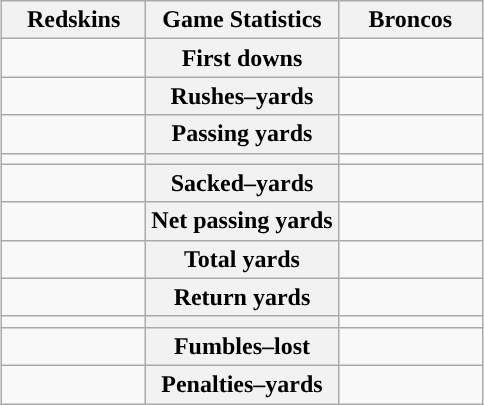<table class="wikitable" style="margin: 1em auto 1em auto">
<tr>
<th style="width:30%;">Redskins</th>
<th style="width:40%;">Game Statistics</th>
<th style="width:30%;">Broncos</th>
</tr>
<tr>
<td style="text-align:right;"></td>
<th>First downs</th>
<td></td>
</tr>
<tr>
<td style="text-align:right;"></td>
<th>Rushes–yards</th>
<td></td>
</tr>
<tr>
<td style="text-align:right;"></td>
<th>Passing yards</th>
<td></td>
</tr>
<tr>
<td style="text-align:right;"></td>
<th></th>
<td></td>
</tr>
<tr>
<td style="text-align:right;"></td>
<th>Sacked–yards</th>
<td></td>
</tr>
<tr>
<td style="text-align:right;"></td>
<th>Net passing yards</th>
<td></td>
</tr>
<tr>
<td style="text-align:right;"></td>
<th>Total yards</th>
<td></td>
</tr>
<tr>
<td style="text-align:right;"></td>
<th>Return yards</th>
<td></td>
</tr>
<tr>
<td style="text-align:right;"></td>
<th></th>
<td></td>
</tr>
<tr>
<td style="text-align:right;"></td>
<th>Fumbles–lost</th>
<td></td>
</tr>
<tr>
<td style="text-align:right;"></td>
<th>Penalties–yards</th>
<td></td>
</tr>
</table>
